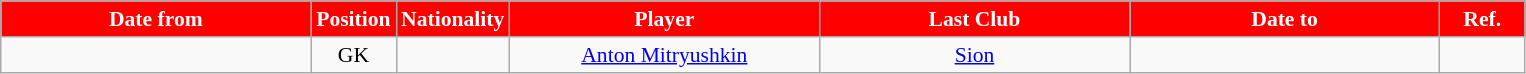<table class="wikitable"  style="text-align:center; font-size:90%; ">
<tr>
<th style="background:#ff0000; color:white; width:200px;">Date from</th>
<th style="background:#ff0000; color:white; width:50px;">Position</th>
<th style="background:#ff0000; color:white; width:50px;">Nationality</th>
<th style="background:#ff0000; color:white; width:200px;">Player</th>
<th style="background:#ff0000; color:white; width:200px;">Last Club</th>
<th style="background:#ff0000; color:white; width:200px;">Date to</th>
<th style="background:#ff0000; color:white; width:50px;">Ref.</th>
</tr>
<tr>
<td></td>
<td>GK</td>
<td></td>
<td><a href='#'>Anton Mitryushkin</a></td>
<td><a href='#'>Sion</a></td>
<td></td>
<td></td>
</tr>
</table>
